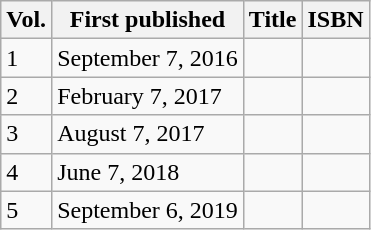<table class="wikitable">
<tr>
<th>Vol.</th>
<th>First published</th>
<th>Title</th>
<th>ISBN</th>
</tr>
<tr>
<td>1</td>
<td>September 7, 2016</td>
<td></td>
<td><small></small></td>
</tr>
<tr>
<td>2</td>
<td>February 7, 2017</td>
<td></td>
<td><small></small></td>
</tr>
<tr>
<td>3</td>
<td>August 7, 2017</td>
<td></td>
<td><small></small></td>
</tr>
<tr>
<td>4</td>
<td>June 7, 2018</td>
<td></td>
<td><small></small></td>
</tr>
<tr>
<td>5</td>
<td>September 6, 2019</td>
<td></td>
<td><small></small></td>
</tr>
</table>
